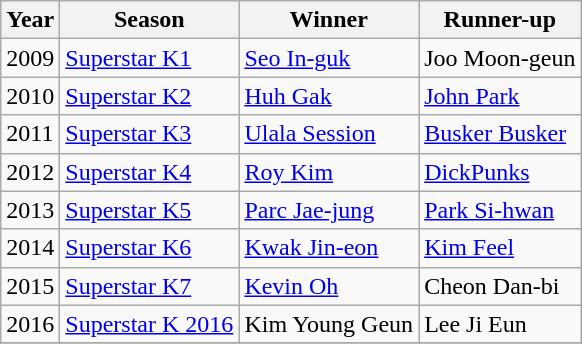<table class="wikitable">
<tr>
<th>Year</th>
<th>Season</th>
<th>Winner</th>
<th>Runner-up</th>
</tr>
<tr>
<td>2009</td>
<td><a href='#'>Superstar K1</a></td>
<td><a href='#'>Seo In-guk</a></td>
<td>Joo Moon-geun</td>
</tr>
<tr>
<td>2010</td>
<td><a href='#'>Superstar K2</a></td>
<td><a href='#'>Huh Gak</a></td>
<td><a href='#'>John Park</a></td>
</tr>
<tr>
<td>2011</td>
<td><a href='#'>Superstar K3</a></td>
<td><a href='#'>Ulala Session</a></td>
<td><a href='#'>Busker Busker</a></td>
</tr>
<tr>
<td>2012</td>
<td><a href='#'>Superstar K4</a></td>
<td><a href='#'>Roy Kim</a></td>
<td><a href='#'>DickPunks</a></td>
</tr>
<tr>
<td>2013</td>
<td><a href='#'>Superstar K5</a></td>
<td><a href='#'>Parc Jae-jung</a></td>
<td><a href='#'>Park Si-hwan</a></td>
</tr>
<tr>
<td>2014</td>
<td><a href='#'>Superstar K6</a></td>
<td><a href='#'>Kwak Jin-eon</a></td>
<td><a href='#'>Kim Feel</a></td>
</tr>
<tr>
<td>2015</td>
<td><a href='#'>Superstar K7</a></td>
<td><a href='#'>Kevin Oh</a></td>
<td>Cheon Dan-bi</td>
</tr>
<tr>
<td>2016</td>
<td><a href='#'>Superstar K 2016</a></td>
<td>Kim Young Geun</td>
<td>Lee Ji Eun</td>
</tr>
<tr>
</tr>
</table>
